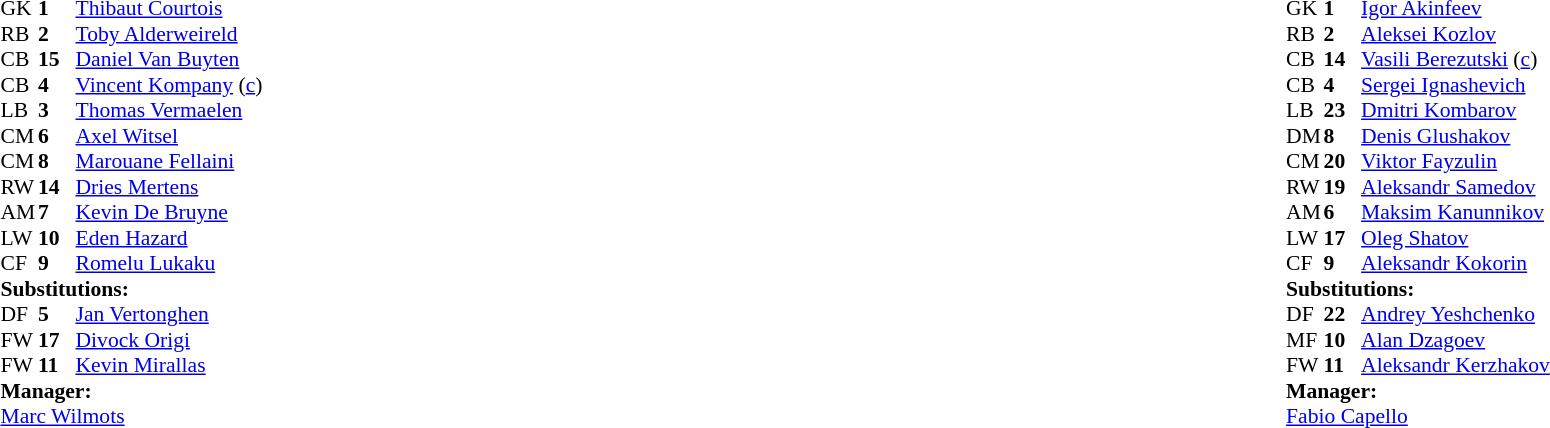<table width="100%">
<tr>
<td valign="top" width="40%"><br><table style="font-size: 90%" cellspacing="0" cellpadding="0">
<tr>
<th width="25"></th>
<th width="25"></th>
</tr>
<tr>
<td>GK</td>
<td><strong>1</strong></td>
<td><a href='#'>Thibaut Courtois</a></td>
</tr>
<tr>
<td>RB</td>
<td><strong>2</strong></td>
<td><a href='#'>Toby Alderweireld</a></td>
<td></td>
</tr>
<tr>
<td>CB</td>
<td><strong>15</strong></td>
<td><a href='#'>Daniel Van Buyten</a></td>
</tr>
<tr>
<td>CB</td>
<td><strong>4</strong></td>
<td><a href='#'>Vincent Kompany</a> (<a href='#'>c</a>)</td>
</tr>
<tr>
<td>LB</td>
<td><strong>3</strong></td>
<td><a href='#'>Thomas Vermaelen</a></td>
<td></td>
<td></td>
</tr>
<tr>
<td>CM</td>
<td><strong>6</strong></td>
<td><a href='#'>Axel Witsel</a></td>
<td></td>
</tr>
<tr>
<td>CM</td>
<td><strong>8</strong></td>
<td><a href='#'>Marouane Fellaini</a></td>
</tr>
<tr>
<td>RW</td>
<td><strong>14</strong></td>
<td><a href='#'>Dries Mertens</a></td>
<td></td>
<td></td>
</tr>
<tr>
<td>AM</td>
<td><strong>7</strong></td>
<td><a href='#'>Kevin De Bruyne</a></td>
</tr>
<tr>
<td>LW</td>
<td><strong>10</strong></td>
<td><a href='#'>Eden Hazard</a></td>
</tr>
<tr>
<td>CF</td>
<td><strong>9</strong></td>
<td><a href='#'>Romelu Lukaku</a></td>
<td></td>
<td></td>
</tr>
<tr>
<td colspan=3><strong>Substitutions:</strong></td>
</tr>
<tr>
<td>DF</td>
<td><strong>5</strong></td>
<td><a href='#'>Jan Vertonghen</a></td>
<td></td>
<td></td>
</tr>
<tr>
<td>FW</td>
<td><strong>17</strong></td>
<td><a href='#'>Divock Origi</a></td>
<td></td>
<td></td>
</tr>
<tr>
<td>FW</td>
<td><strong>11</strong></td>
<td><a href='#'>Kevin Mirallas</a></td>
<td></td>
<td></td>
</tr>
<tr>
<td colspan=3><strong>Manager:</strong></td>
</tr>
<tr>
<td colspan=3><a href='#'>Marc Wilmots</a></td>
</tr>
</table>
</td>
<td valign="top"></td>
<td valign="top" width="50%"><br><table style="font-size: 90%; margin: auto;" cellspacing="0" cellpadding="0">
<tr>
<th width="25"></th>
<th width="25"></th>
</tr>
<tr>
<td>GK</td>
<td><strong>1</strong></td>
<td><a href='#'>Igor Akinfeev</a></td>
</tr>
<tr>
<td>RB</td>
<td><strong>2</strong></td>
<td><a href='#'>Aleksei Kozlov</a></td>
<td></td>
<td></td>
</tr>
<tr>
<td>CB</td>
<td><strong>14</strong></td>
<td><a href='#'>Vasili Berezutski</a> (<a href='#'>c</a>)</td>
</tr>
<tr>
<td>CB</td>
<td><strong>4</strong></td>
<td><a href='#'>Sergei Ignashevich</a></td>
</tr>
<tr>
<td>LB</td>
<td><strong>23</strong></td>
<td><a href='#'>Dmitri Kombarov</a></td>
</tr>
<tr>
<td>DM</td>
<td><strong>8</strong></td>
<td><a href='#'>Denis Glushakov</a></td>
<td></td>
</tr>
<tr>
<td>CM</td>
<td><strong>20</strong></td>
<td><a href='#'>Viktor Fayzulin</a></td>
</tr>
<tr>
<td>RW</td>
<td><strong>19</strong></td>
<td><a href='#'>Aleksandr Samedov</a></td>
<td></td>
<td></td>
</tr>
<tr>
<td>AM</td>
<td><strong>6</strong></td>
<td><a href='#'>Maksim Kanunnikov</a></td>
</tr>
<tr>
<td>LW</td>
<td><strong>17</strong></td>
<td><a href='#'>Oleg Shatov</a></td>
<td></td>
<td></td>
</tr>
<tr>
<td>CF</td>
<td><strong>9</strong></td>
<td><a href='#'>Aleksandr Kokorin</a></td>
</tr>
<tr>
<td colspan=3><strong>Substitutions:</strong></td>
</tr>
<tr>
<td>DF</td>
<td><strong>22</strong></td>
<td><a href='#'>Andrey Yeshchenko</a></td>
<td></td>
<td></td>
</tr>
<tr>
<td>MF</td>
<td><strong>10</strong></td>
<td><a href='#'>Alan Dzagoev</a></td>
<td></td>
<td></td>
</tr>
<tr>
<td>FW</td>
<td><strong>11</strong></td>
<td><a href='#'>Aleksandr Kerzhakov</a></td>
<td></td>
<td></td>
</tr>
<tr>
<td colspan=3><strong>Manager:</strong></td>
</tr>
<tr>
<td colspan=3> <a href='#'>Fabio Capello</a></td>
</tr>
</table>
</td>
</tr>
</table>
